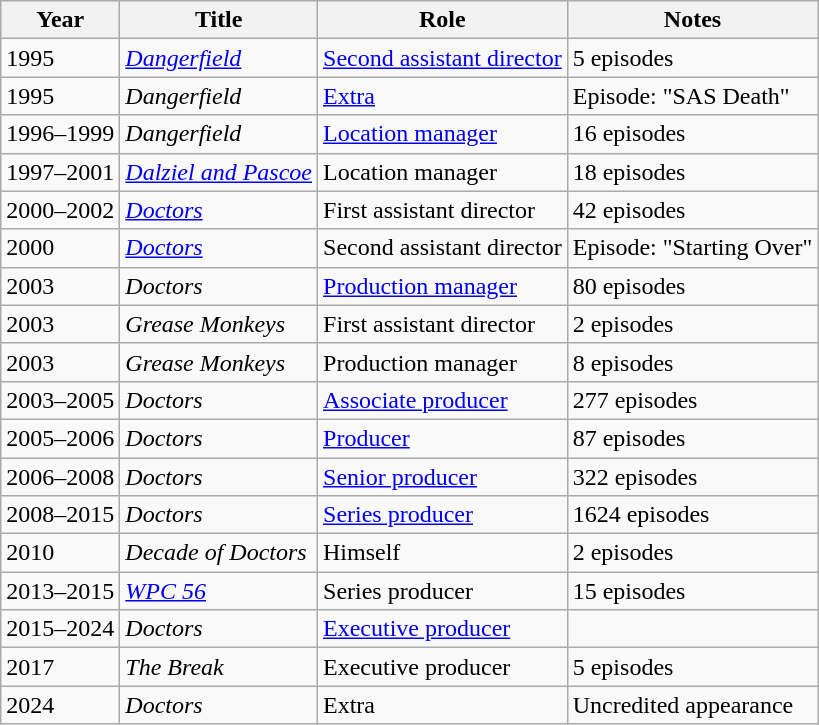<table class="wikitable sortable">
<tr>
<th>Year</th>
<th>Title</th>
<th>Role</th>
<th class="unsortable">Notes</th>
</tr>
<tr>
<td>1995</td>
<td><em><a href='#'>Dangerfield</a></em></td>
<td><a href='#'>Second assistant director</a></td>
<td>5 episodes</td>
</tr>
<tr>
<td>1995</td>
<td><em>Dangerfield</em></td>
<td><a href='#'>Extra</a></td>
<td>Episode: "SAS Death"</td>
</tr>
<tr>
<td>1996–1999</td>
<td><em>Dangerfield</em></td>
<td><a href='#'>Location manager</a></td>
<td>16 episodes</td>
</tr>
<tr>
<td>1997–2001</td>
<td><em><a href='#'>Dalziel and Pascoe</a></em></td>
<td>Location manager</td>
<td>18 episodes</td>
</tr>
<tr>
<td>2000–2002</td>
<td><em><a href='#'>Doctors</a></em></td>
<td>First assistant director</td>
<td>42 episodes</td>
</tr>
<tr>
<td>2000</td>
<td><em><a href='#'>Doctors</a></em></td>
<td>Second assistant director</td>
<td>Episode: "Starting Over"</td>
</tr>
<tr>
<td>2003</td>
<td><em>Doctors</em></td>
<td><a href='#'>Production manager</a></td>
<td>80 episodes</td>
</tr>
<tr>
<td>2003</td>
<td><em>Grease Monkeys</em></td>
<td>First assistant director</td>
<td>2 episodes</td>
</tr>
<tr>
<td>2003</td>
<td><em>Grease Monkeys</em></td>
<td>Production manager</td>
<td>8 episodes</td>
</tr>
<tr>
<td>2003–2005</td>
<td><em>Doctors</em></td>
<td><a href='#'>Associate producer</a></td>
<td>277 episodes</td>
</tr>
<tr>
<td>2005–2006</td>
<td><em>Doctors</em></td>
<td><a href='#'>Producer</a></td>
<td>87 episodes</td>
</tr>
<tr>
<td>2006–2008</td>
<td><em>Doctors</em></td>
<td><a href='#'>Senior producer</a></td>
<td>322 episodes</td>
</tr>
<tr>
<td>2008–2015</td>
<td><em>Doctors</em></td>
<td><a href='#'>Series producer</a></td>
<td>1624 episodes</td>
</tr>
<tr>
<td>2010</td>
<td><em>Decade of Doctors</em></td>
<td>Himself</td>
<td>2 episodes</td>
</tr>
<tr>
<td>2013–2015</td>
<td><em><a href='#'>WPC 56</a></em></td>
<td>Series producer</td>
<td>15 episodes</td>
</tr>
<tr>
<td>2015–2024</td>
<td><em>Doctors</em></td>
<td><a href='#'>Executive producer</a></td>
<td></td>
</tr>
<tr>
<td>2017</td>
<td><em>The Break</em></td>
<td>Executive producer</td>
<td>5 episodes</td>
</tr>
<tr>
<td>2024</td>
<td><em>Doctors</em></td>
<td>Extra</td>
<td>Uncredited appearance</td>
</tr>
</table>
